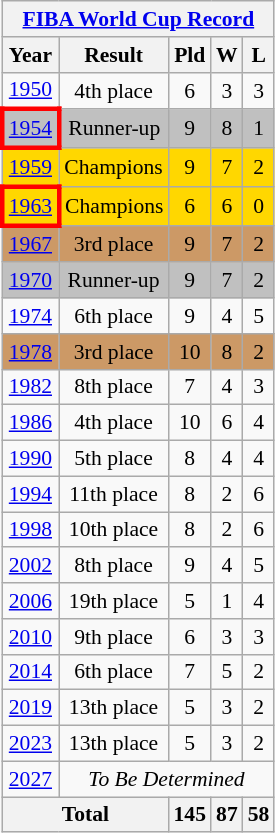<table class="wikitable" style="text-align: center;font-size:90%;">
<tr>
<th colspan=5><a href='#'>FIBA World Cup Record</a></th>
</tr>
<tr>
<th>Year</th>
<th>Result</th>
<th>Pld</th>
<th>W</th>
<th>L</th>
</tr>
<tr>
<td> <a href='#'>1950</a></td>
<td>4th place</td>
<td>6</td>
<td>3</td>
<td>3</td>
</tr>
<tr bgcolor=silver>
<td style="border: 3px solid red"> <a href='#'>1954</a></td>
<td>Runner-up</td>
<td>9</td>
<td>8</td>
<td>1</td>
</tr>
<tr bgcolor=gold>
<td> <a href='#'>1959</a></td>
<td>Champions</td>
<td>9</td>
<td>7</td>
<td>2</td>
</tr>
<tr bgcolor=gold>
<td style="border: 3px solid red"> <a href='#'>1963</a></td>
<td>Champions</td>
<td>6</td>
<td>6</td>
<td>0</td>
</tr>
<tr bgcolor=cc9966>
<td> <a href='#'>1967</a></td>
<td>3rd place</td>
<td>9</td>
<td>7</td>
<td>2</td>
</tr>
<tr bgcolor=silver>
<td> <a href='#'>1970</a></td>
<td>Runner-up</td>
<td>9</td>
<td>7</td>
<td>2</td>
</tr>
<tr>
<td> <a href='#'>1974</a></td>
<td>6th place</td>
<td>9</td>
<td>4</td>
<td>5</td>
</tr>
<tr bgcolor=cc9966>
<td> <a href='#'>1978</a></td>
<td>3rd place</td>
<td>10</td>
<td>8</td>
<td>2</td>
</tr>
<tr>
<td> <a href='#'>1982</a></td>
<td>8th place</td>
<td>7</td>
<td>4</td>
<td>3</td>
</tr>
<tr>
<td> <a href='#'>1986</a></td>
<td>4th place</td>
<td>10</td>
<td>6</td>
<td>4</td>
</tr>
<tr>
<td> <a href='#'>1990</a></td>
<td>5th place</td>
<td>8</td>
<td>4</td>
<td>4</td>
</tr>
<tr>
<td> <a href='#'>1994</a></td>
<td>11th place</td>
<td>8</td>
<td>2</td>
<td>6</td>
</tr>
<tr>
<td> <a href='#'>1998</a></td>
<td>10th place</td>
<td>8</td>
<td>2</td>
<td>6</td>
</tr>
<tr>
<td> <a href='#'>2002</a></td>
<td>8th place</td>
<td>9</td>
<td>4</td>
<td>5</td>
</tr>
<tr>
<td> <a href='#'>2006</a></td>
<td>19th place</td>
<td>5</td>
<td>1</td>
<td>4</td>
</tr>
<tr>
<td> <a href='#'>2010</a></td>
<td>9th place</td>
<td>6</td>
<td>3</td>
<td>3</td>
</tr>
<tr>
<td> <a href='#'>2014</a></td>
<td>6th place</td>
<td>7</td>
<td>5</td>
<td>2</td>
</tr>
<tr>
<td> <a href='#'>2019</a></td>
<td>13th place</td>
<td>5</td>
<td>3</td>
<td>2</td>
</tr>
<tr>
<td> <a href='#'>2023</a></td>
<td>13th place</td>
<td>5</td>
<td>3</td>
<td>2</td>
</tr>
<tr>
<td> <a href='#'>2027</a></td>
<td rowspan=1 colspan=4><em>To Be Determined</em></td>
</tr>
<tr>
<th colspan=2>Total</th>
<th>145</th>
<th>87</th>
<th>58</th>
</tr>
</table>
